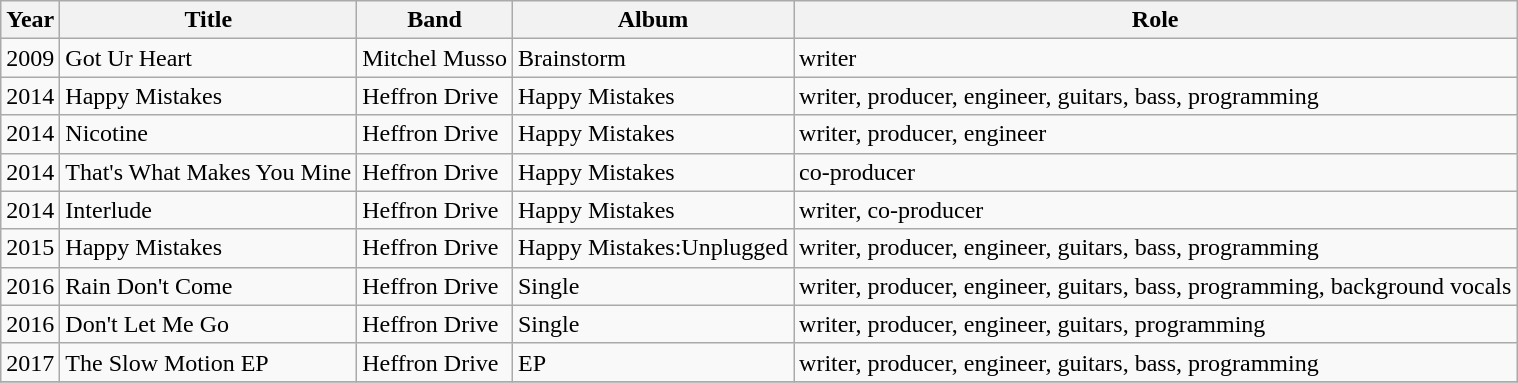<table class="wikitable sortable">
<tr>
<th>Year</th>
<th>Title</th>
<th>Band</th>
<th>Album</th>
<th>Role</th>
</tr>
<tr>
<td>2009</td>
<td>Got Ur Heart</td>
<td>Mitchel Musso</td>
<td>Brainstorm</td>
<td>writer</td>
</tr>
<tr>
<td>2014</td>
<td>Happy Mistakes</td>
<td>Heffron Drive</td>
<td>Happy Mistakes</td>
<td>writer, producer, engineer, guitars, bass, programming</td>
</tr>
<tr>
<td>2014</td>
<td>Nicotine</td>
<td>Heffron Drive</td>
<td>Happy Mistakes</td>
<td>writer, producer, engineer</td>
</tr>
<tr>
<td>2014</td>
<td>That's What Makes You Mine</td>
<td>Heffron Drive</td>
<td>Happy Mistakes</td>
<td>co-producer</td>
</tr>
<tr>
<td>2014</td>
<td>Interlude</td>
<td>Heffron Drive</td>
<td>Happy Mistakes</td>
<td>writer, co-producer</td>
</tr>
<tr>
<td>2015</td>
<td>Happy Mistakes</td>
<td>Heffron Drive</td>
<td>Happy Mistakes:Unplugged</td>
<td>writer, producer, engineer, guitars, bass, programming</td>
</tr>
<tr>
<td>2016</td>
<td>Rain Don't Come</td>
<td>Heffron Drive</td>
<td>Single</td>
<td>writer, producer, engineer, guitars, bass, programming, background vocals</td>
</tr>
<tr>
<td>2016</td>
<td>Don't Let Me Go</td>
<td>Heffron Drive</td>
<td>Single</td>
<td>writer, producer, engineer, guitars, programming</td>
</tr>
<tr>
<td>2017</td>
<td>The Slow Motion EP</td>
<td>Heffron Drive</td>
<td>EP</td>
<td>writer, producer, engineer, guitars, bass, programming</td>
</tr>
<tr>
</tr>
</table>
